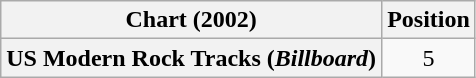<table class="wikitable plainrowheaders" style="text-align:center">
<tr>
<th scope="col">Chart (2002)</th>
<th scope="col">Position</th>
</tr>
<tr>
<th scope="row">US Modern Rock Tracks (<em>Billboard</em>)</th>
<td>5</td>
</tr>
</table>
